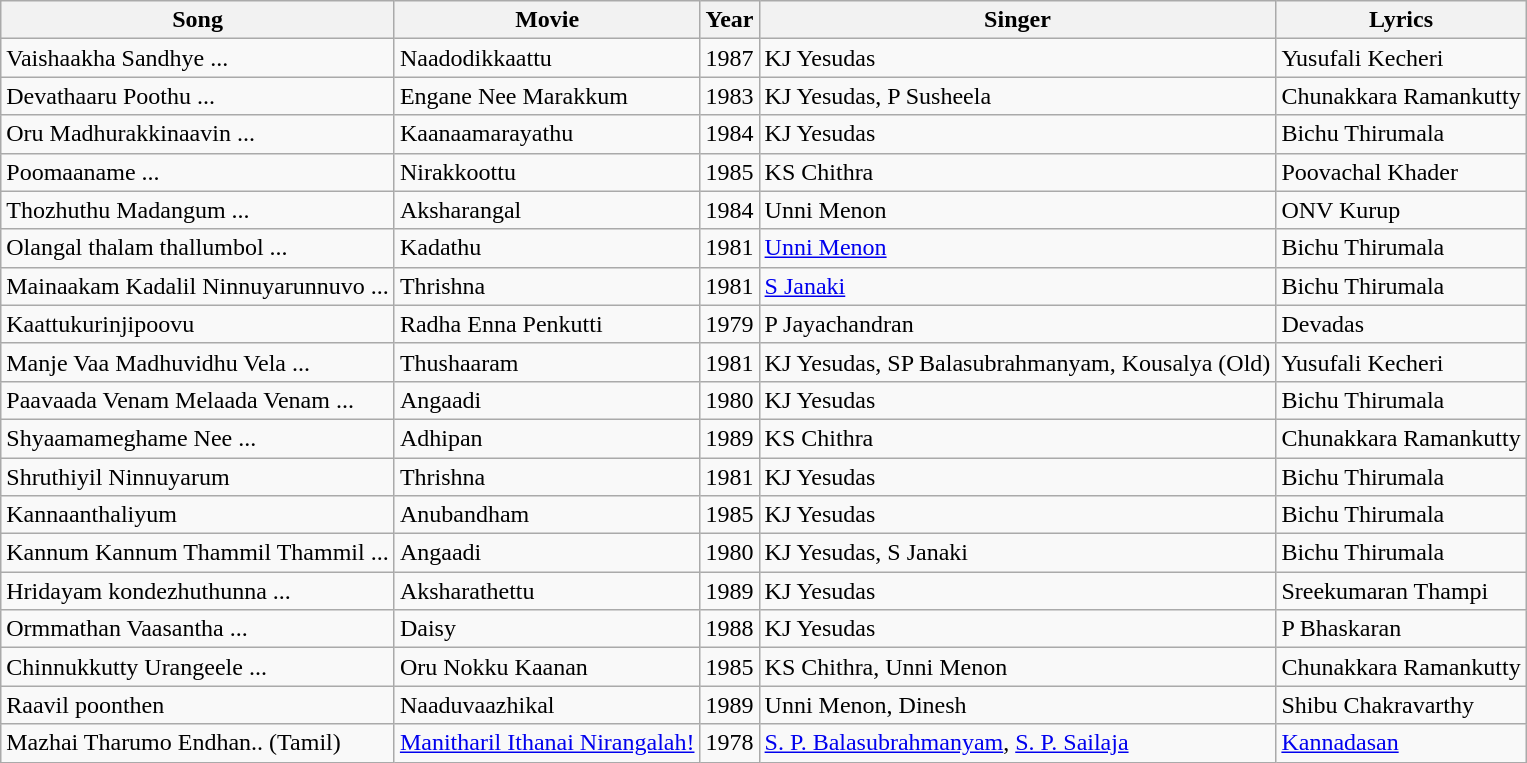<table class="wikitable">
<tr>
<th>Song</th>
<th>Movie</th>
<th>Year</th>
<th>Singer</th>
<th>Lyrics</th>
</tr>
<tr>
<td>Vaishaakha Sandhye ...</td>
<td>Naadodikkaattu</td>
<td>1987</td>
<td>KJ Yesudas</td>
<td>Yusufali Kecheri</td>
</tr>
<tr>
<td>Devathaaru Poothu ...</td>
<td>Engane Nee Marakkum</td>
<td>1983</td>
<td>KJ Yesudas, P Susheela</td>
<td>Chunakkara Ramankutty</td>
</tr>
<tr>
<td>Oru Madhurakkinaavin ...</td>
<td>Kaanaamarayathu</td>
<td>1984</td>
<td>KJ Yesudas</td>
<td>Bichu Thirumala</td>
</tr>
<tr>
<td>Poomaaname ...</td>
<td>Nirakkoottu</td>
<td>1985</td>
<td>KS Chithra</td>
<td>Poovachal Khader</td>
</tr>
<tr>
<td>Thozhuthu Madangum ...</td>
<td>Aksharangal</td>
<td>1984</td>
<td>Unni Menon</td>
<td>ONV Kurup</td>
</tr>
<tr>
<td>Olangal thalam thallumbol ...</td>
<td>Kadathu</td>
<td>1981</td>
<td><a href='#'>Unni Menon</a></td>
<td>Bichu Thirumala</td>
</tr>
<tr>
<td>Mainaakam Kadalil Ninnuyarunnuvo ...</td>
<td>Thrishna</td>
<td>1981</td>
<td><a href='#'>S Janaki</a></td>
<td>Bichu Thirumala</td>
</tr>
<tr>
<td>Kaattukurinjipoovu</td>
<td>Radha Enna Penkutti</td>
<td>1979</td>
<td>P Jayachandran</td>
<td>Devadas</td>
</tr>
<tr>
<td>Manje Vaa Madhuvidhu Vela ...</td>
<td>Thushaaram</td>
<td>1981</td>
<td>KJ Yesudas, SP Balasubrahmanyam, Kousalya (Old)</td>
<td>Yusufali Kecheri</td>
</tr>
<tr>
<td>Paavaada Venam Melaada Venam ...</td>
<td>Angaadi</td>
<td>1980</td>
<td>KJ Yesudas</td>
<td>Bichu Thirumala</td>
</tr>
<tr>
<td>Shyaamameghame Nee ...</td>
<td>Adhipan</td>
<td>1989</td>
<td>KS Chithra</td>
<td>Chunakkara Ramankutty</td>
</tr>
<tr>
<td>Shruthiyil Ninnuyarum</td>
<td>Thrishna</td>
<td>1981</td>
<td>KJ Yesudas</td>
<td>Bichu Thirumala</td>
</tr>
<tr>
<td>Kannaanthaliyum</td>
<td>Anubandham</td>
<td>1985</td>
<td>KJ Yesudas</td>
<td>Bichu Thirumala</td>
</tr>
<tr>
<td>Kannum Kannum Thammil Thammil ...</td>
<td>Angaadi</td>
<td>1980</td>
<td>KJ Yesudas, S Janaki</td>
<td>Bichu Thirumala</td>
</tr>
<tr>
<td>Hridayam kondezhuthunna ...</td>
<td>Aksharathettu</td>
<td>1989</td>
<td>KJ Yesudas</td>
<td>Sreekumaran Thampi</td>
</tr>
<tr>
<td>Ormmathan Vaasantha ...</td>
<td>Daisy</td>
<td>1988</td>
<td>KJ Yesudas</td>
<td>P Bhaskaran</td>
</tr>
<tr>
<td>Chinnukkutty Urangeele ...</td>
<td>Oru Nokku Kaanan</td>
<td>1985</td>
<td>KS Chithra, Unni Menon</td>
<td>Chunakkara Ramankutty</td>
</tr>
<tr>
<td>Raavil poonthen</td>
<td>Naaduvaazhikal</td>
<td>1989</td>
<td>Unni Menon, Dinesh</td>
<td>Shibu Chakravarthy</td>
</tr>
<tr>
<td>Mazhai Tharumo Endhan.. (Tamil)</td>
<td><a href='#'>Manitharil Ithanai Nirangalah!</a></td>
<td>1978</td>
<td><a href='#'>S. P. Balasubrahmanyam</a>, <a href='#'>S. P. Sailaja</a></td>
<td><a href='#'>Kannadasan</a></td>
</tr>
</table>
